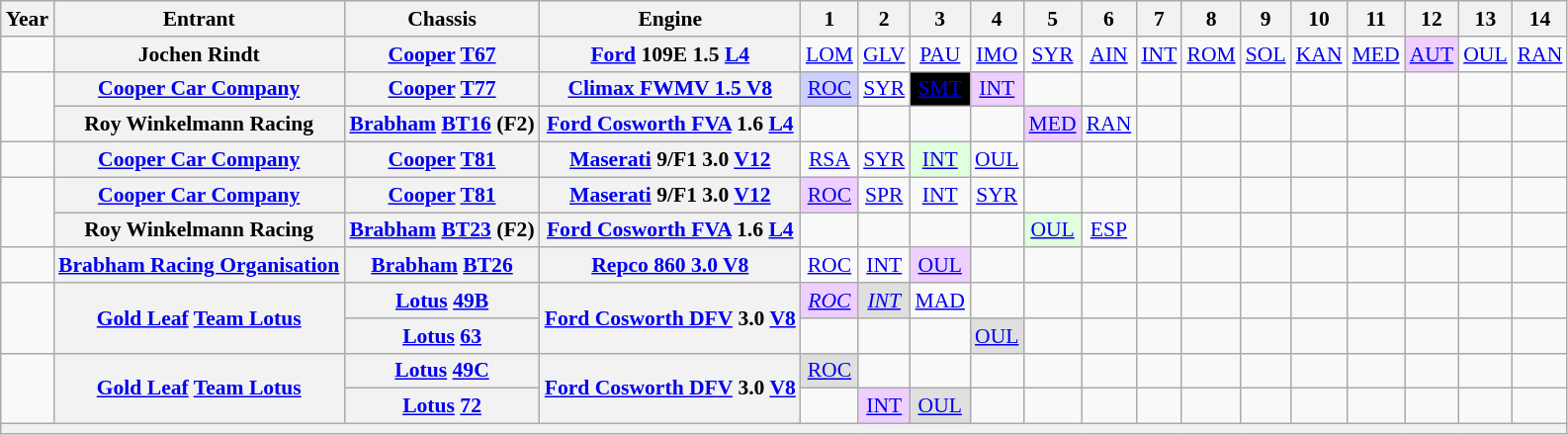<table class="wikitable" style="text-align:center; font-size:90%">
<tr>
<th>Year</th>
<th>Entrant</th>
<th>Chassis</th>
<th>Engine</th>
<th>1</th>
<th>2</th>
<th>3</th>
<th>4</th>
<th>5</th>
<th>6</th>
<th>7</th>
<th>8</th>
<th>9</th>
<th>10</th>
<th>11</th>
<th>12</th>
<th>13</th>
<th>14</th>
</tr>
<tr>
<td></td>
<th>Jochen Rindt</th>
<th><a href='#'>Cooper</a> <a href='#'>T67</a></th>
<th><a href='#'>Ford</a> 109E 1.5 <a href='#'>L4</a></th>
<td><a href='#'>LOM</a></td>
<td><a href='#'>GLV</a></td>
<td><a href='#'>PAU</a></td>
<td><a href='#'>IMO</a></td>
<td><a href='#'>SYR</a></td>
<td><a href='#'>AIN</a></td>
<td><a href='#'>INT</a></td>
<td><a href='#'>ROM</a></td>
<td><a href='#'>SOL</a></td>
<td><a href='#'>KAN</a></td>
<td><a href='#'>MED</a></td>
<td style="background:#EFCFFF;"><a href='#'>AUT</a><br></td>
<td><a href='#'>OUL</a></td>
<td><a href='#'>RAN</a><br></td>
</tr>
<tr>
<td rowspan=2></td>
<th><a href='#'>Cooper Car Company</a></th>
<th><a href='#'>Cooper</a> <a href='#'>T77</a></th>
<th><a href='#'>Climax FWMV 1.5 V8</a></th>
<td style="background:#CFCFFF;"><a href='#'>ROC</a><br></td>
<td><a href='#'>SYR</a></td>
<td style="background:#000000; color:#ffffff"><a href='#'><span>SMT</span></a><br></td>
<td style="background:#EFCFFF;"><a href='#'>INT</a><br></td>
<td></td>
<td></td>
<td></td>
<td></td>
<td></td>
<td></td>
<td></td>
<td></td>
<td></td>
<td></td>
</tr>
<tr>
<th>Roy Winkelmann Racing</th>
<th><a href='#'>Brabham</a> <a href='#'>BT16</a> (F2)</th>
<th><a href='#'>Ford Cosworth FVA</a> 1.6 <a href='#'>L4</a></th>
<td></td>
<td></td>
<td></td>
<td></td>
<td style="background:#EFCFFF;"><a href='#'>MED</a><br></td>
<td><a href='#'>RAN</a></td>
<td></td>
<td></td>
<td></td>
<td></td>
<td></td>
<td></td>
<td></td>
<td></td>
</tr>
<tr>
<td></td>
<th><a href='#'>Cooper Car Company</a></th>
<th><a href='#'>Cooper</a> <a href='#'>T81</a></th>
<th><a href='#'>Maserati</a> 9/F1 3.0 <a href='#'>V12</a></th>
<td><a href='#'>RSA</a></td>
<td><a href='#'>SYR</a></td>
<td style="background:#DFFFDF;"><a href='#'>INT</a><br></td>
<td><a href='#'>OUL</a></td>
<td></td>
<td></td>
<td></td>
<td></td>
<td></td>
<td></td>
<td></td>
<td></td>
<td></td>
<td></td>
</tr>
<tr>
<td rowspan=2></td>
<th><a href='#'>Cooper Car Company</a></th>
<th><a href='#'>Cooper</a> <a href='#'>T81</a></th>
<th><a href='#'>Maserati</a> 9/F1 3.0 <a href='#'>V12</a></th>
<td style="background:#EFCFFF;"><a href='#'>ROC</a><br></td>
<td><a href='#'>SPR</a></td>
<td><a href='#'>INT</a></td>
<td><a href='#'>SYR</a></td>
<td></td>
<td></td>
<td></td>
<td></td>
<td></td>
<td></td>
<td></td>
<td></td>
<td></td>
<td></td>
</tr>
<tr>
<th>Roy Winkelmann Racing</th>
<th><a href='#'>Brabham</a> <a href='#'>BT23</a> (F2)</th>
<th><a href='#'>Ford Cosworth FVA</a> 1.6 <a href='#'>L4</a></th>
<td></td>
<td></td>
<td></td>
<td></td>
<td style="background:#DFFFDF;"><a href='#'>OUL</a><br></td>
<td><a href='#'>ESP</a></td>
<td></td>
<td></td>
<td></td>
<td></td>
<td></td>
<td></td>
<td></td>
<td></td>
</tr>
<tr>
<td></td>
<th><a href='#'>Brabham Racing Organisation</a></th>
<th><a href='#'>Brabham</a> <a href='#'>BT26</a></th>
<th><a href='#'>Repco 860 3.0 V8</a></th>
<td><a href='#'>ROC</a></td>
<td><a href='#'>INT</a></td>
<td style="background:#EFCFFF;"><a href='#'>OUL</a><br></td>
<td></td>
<td></td>
<td></td>
<td></td>
<td></td>
<td></td>
<td></td>
<td></td>
<td></td>
<td></td>
<td></td>
</tr>
<tr>
<td rowspan=2></td>
<th rowspan=2><a href='#'>Gold Leaf</a> <a href='#'>Team Lotus</a></th>
<th><a href='#'>Lotus</a> <a href='#'>49B</a></th>
<th rowspan=2><a href='#'>Ford Cosworth DFV</a> 3.0 <a href='#'>V8</a></th>
<td style="background:#EFCFFF;"><em><a href='#'>ROC</a></em><br></td>
<td style="background:#DFDFDF;"><em><a href='#'>INT</a></em><br></td>
<td><a href='#'>MAD</a></td>
<td></td>
<td></td>
<td></td>
<td></td>
<td></td>
<td></td>
<td></td>
<td></td>
<td></td>
<td></td>
<td></td>
</tr>
<tr>
<th><a href='#'>Lotus</a> <a href='#'>63</a></th>
<td></td>
<td></td>
<td></td>
<td style="background:#DFDFDF;"><a href='#'>OUL</a><br></td>
<td></td>
<td></td>
<td></td>
<td></td>
<td></td>
<td></td>
<td></td>
<td></td>
<td></td>
<td></td>
</tr>
<tr>
<td rowspan=2></td>
<th rowspan=2><a href='#'>Gold Leaf</a> <a href='#'>Team Lotus</a></th>
<th><a href='#'>Lotus</a> <a href='#'>49C</a></th>
<th rowspan=2><a href='#'>Ford Cosworth DFV</a> 3.0 <a href='#'>V8</a></th>
<td style="background:#DFDFDF;"><a href='#'>ROC</a><br></td>
<td></td>
<td></td>
<td></td>
<td></td>
<td></td>
<td></td>
<td></td>
<td></td>
<td></td>
<td></td>
<td></td>
<td></td>
<td></td>
</tr>
<tr>
<th><a href='#'>Lotus</a> <a href='#'>72</a></th>
<td></td>
<td style="background:#EFCFFF;"><a href='#'>INT</a><br></td>
<td style="background:#DFDFDF;"><a href='#'>OUL</a><br></td>
<td></td>
<td></td>
<td></td>
<td></td>
<td></td>
<td></td>
<td></td>
<td></td>
<td></td>
<td></td>
<td></td>
</tr>
<tr>
<th colspan="19"></th>
</tr>
</table>
